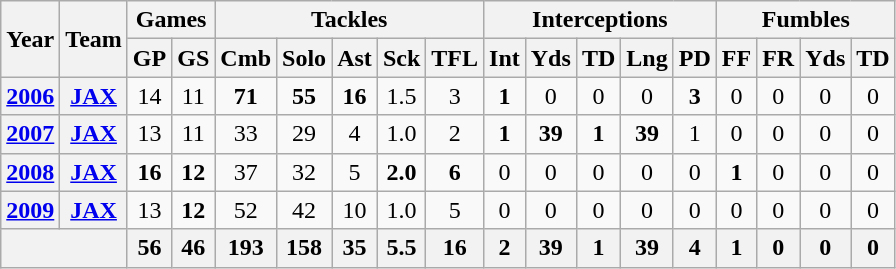<table class="wikitable" style="text-align:center">
<tr>
<th rowspan="2">Year</th>
<th rowspan="2">Team</th>
<th colspan="2">Games</th>
<th colspan="5">Tackles</th>
<th colspan="5">Interceptions</th>
<th colspan="4">Fumbles</th>
</tr>
<tr>
<th>GP</th>
<th>GS</th>
<th>Cmb</th>
<th>Solo</th>
<th>Ast</th>
<th>Sck</th>
<th>TFL</th>
<th>Int</th>
<th>Yds</th>
<th>TD</th>
<th>Lng</th>
<th>PD</th>
<th>FF</th>
<th>FR</th>
<th>Yds</th>
<th>TD</th>
</tr>
<tr>
<th><a href='#'>2006</a></th>
<th><a href='#'>JAX</a></th>
<td>14</td>
<td>11</td>
<td><strong>71</strong></td>
<td><strong>55</strong></td>
<td><strong>16</strong></td>
<td>1.5</td>
<td>3</td>
<td><strong>1</strong></td>
<td>0</td>
<td>0</td>
<td>0</td>
<td><strong>3</strong></td>
<td>0</td>
<td>0</td>
<td>0</td>
<td>0</td>
</tr>
<tr>
<th><a href='#'>2007</a></th>
<th><a href='#'>JAX</a></th>
<td>13</td>
<td>11</td>
<td>33</td>
<td>29</td>
<td>4</td>
<td>1.0</td>
<td>2</td>
<td><strong>1</strong></td>
<td><strong>39</strong></td>
<td><strong>1</strong></td>
<td><strong>39</strong></td>
<td>1</td>
<td>0</td>
<td>0</td>
<td>0</td>
<td>0</td>
</tr>
<tr>
<th><a href='#'>2008</a></th>
<th><a href='#'>JAX</a></th>
<td><strong>16</strong></td>
<td><strong>12</strong></td>
<td>37</td>
<td>32</td>
<td>5</td>
<td><strong>2.0</strong></td>
<td><strong>6</strong></td>
<td>0</td>
<td>0</td>
<td>0</td>
<td>0</td>
<td>0</td>
<td><strong>1</strong></td>
<td>0</td>
<td>0</td>
<td>0</td>
</tr>
<tr>
<th><a href='#'>2009</a></th>
<th><a href='#'>JAX</a></th>
<td>13</td>
<td><strong>12</strong></td>
<td>52</td>
<td>42</td>
<td>10</td>
<td>1.0</td>
<td>5</td>
<td>0</td>
<td>0</td>
<td>0</td>
<td>0</td>
<td>0</td>
<td>0</td>
<td>0</td>
<td>0</td>
<td>0</td>
</tr>
<tr>
<th colspan="2"></th>
<th>56</th>
<th>46</th>
<th>193</th>
<th>158</th>
<th>35</th>
<th>5.5</th>
<th>16</th>
<th>2</th>
<th>39</th>
<th>1</th>
<th>39</th>
<th>4</th>
<th>1</th>
<th>0</th>
<th>0</th>
<th>0</th>
</tr>
</table>
